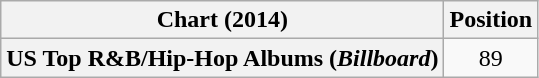<table class="wikitable plainrowheaders" style="text-align:center">
<tr>
<th scope="col">Chart (2014)</th>
<th scope="col">Position</th>
</tr>
<tr>
<th scope="row">US Top R&B/Hip-Hop Albums (<em>Billboard</em>)</th>
<td>89</td>
</tr>
</table>
